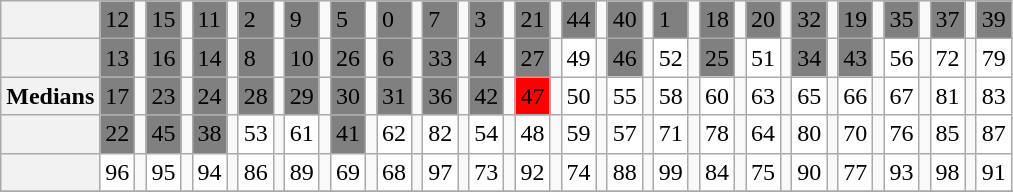<table class="wikitable" border=1>
<tr>
<th></th>
<td bgcolor=gray>12</td>
<td></td>
<td bgcolor=gray>15</td>
<td></td>
<td bgcolor=gray>11</td>
<td></td>
<td bgcolor=gray>2</td>
<td></td>
<td bgcolor=gray>9</td>
<td></td>
<td bgcolor=gray>5</td>
<td></td>
<td bgcolor=gray>0</td>
<td></td>
<td bgcolor=gray>7</td>
<td></td>
<td bgcolor=gray>3</td>
<td></td>
<td bgcolor=gray>21</td>
<td></td>
<td bgcolor=gray>44</td>
<td></td>
<td bgcolor=gray>40</td>
<td></td>
<td bgcolor=gray>1</td>
<td></td>
<td bgcolor=gray>18</td>
<td></td>
<td bgcolor=gray>20</td>
<td></td>
<td bgcolor=gray>32</td>
<td></td>
<td bgcolor=gray>19</td>
<td></td>
<td bgcolor=gray>35</td>
<td></td>
<td bgcolor=gray>37</td>
<td></td>
<td bgcolor=gray>39</td>
</tr>
<tr>
<th></th>
<td bgcolor=gray>13</td>
<td></td>
<td bgcolor=gray>16</td>
<td></td>
<td bgcolor=gray>14</td>
<td></td>
<td bgcolor=gray>8</td>
<td></td>
<td bgcolor=gray>10</td>
<td></td>
<td bgcolor=gray>26</td>
<td></td>
<td bgcolor=gray>6</td>
<td></td>
<td bgcolor=gray>33</td>
<td></td>
<td bgcolor=gray>4</td>
<td></td>
<td bgcolor=gray>27</td>
<td></td>
<td bgcolor=white>49</td>
<td></td>
<td bgcolor=gray>46</td>
<td></td>
<td bgcolor=white>52</td>
<td></td>
<td bgcolor=gray>25</td>
<td></td>
<td bgcolor=white>51</td>
<td></td>
<td bgcolor=gray>34</td>
<td></td>
<td bgcolor=gray>43</td>
<td></td>
<td bgcolor=white>56</td>
<td></td>
<td bgcolor=white>72</td>
<td></td>
<td bgcolor=white>79</td>
</tr>
<tr>
<th>Medians</th>
<td bgcolor=gray>17</td>
<td></td>
<td bgcolor=gray>23</td>
<td></td>
<td bgcolor=gray>24</td>
<td></td>
<td bgcolor=gray>28</td>
<td></td>
<td bgcolor=gray>29</td>
<td></td>
<td bgcolor=gray>30</td>
<td></td>
<td bgcolor=gray>31</td>
<td></td>
<td bgcolor=gray>36</td>
<td></td>
<td bgcolor=gray>42</td>
<td></td>
<td bgcolor=red>47</td>
<td></td>
<td bgcolor=white>50</td>
<td></td>
<td bgcolor=white>55</td>
<td></td>
<td bgcolor=white>58</td>
<td></td>
<td bgcolor=white>60</td>
<td></td>
<td bgcolor=white>63</td>
<td></td>
<td bgcolor=white>65</td>
<td></td>
<td bgcolor=white>66</td>
<td></td>
<td bgcolor=white>67</td>
<td></td>
<td bgcolor=white>81</td>
<td></td>
<td bgcolor=white>83</td>
</tr>
<tr>
<th></th>
<td bgcolor=gray>22</td>
<td></td>
<td bgcolor=gray>45</td>
<td></td>
<td bgcolor=gray>38</td>
<td></td>
<td bgcolor=white>53</td>
<td></td>
<td bgcolor=white>61</td>
<td></td>
<td bgcolor=gray>41</td>
<td></td>
<td bgcolor=white>62</td>
<td></td>
<td bgcolor=white>82</td>
<td></td>
<td bgcolor=white>54</td>
<td></td>
<td bgcolor=white>48</td>
<td></td>
<td bgcolor=white>59</td>
<td></td>
<td bgcolor=white>57</td>
<td></td>
<td bgcolor=white>71</td>
<td></td>
<td bgcolor=white>78</td>
<td></td>
<td bgcolor=white>64</td>
<td></td>
<td bgcolor=white>80</td>
<td></td>
<td bgcolor=white>70</td>
<td></td>
<td bgcolor=white>76</td>
<td></td>
<td bgcolor=white>85</td>
<td></td>
<td bgcolor=white>87</td>
</tr>
<tr>
<th></th>
<td bgcolor=white>96</td>
<td></td>
<td bgcolor=white>95</td>
<td></td>
<td bgcolor=white>94</td>
<td></td>
<td bgcolor=white>86</td>
<td></td>
<td bgcolor=white>89</td>
<td></td>
<td bgcolor=white>69</td>
<td></td>
<td bgcolor=white>68</td>
<td></td>
<td bgcolor=white>97</td>
<td></td>
<td bgcolor=white>73</td>
<td></td>
<td bgcolor=white>92</td>
<td></td>
<td bgcolor=white>74</td>
<td></td>
<td bgcolor=white>88</td>
<td></td>
<td bgcolor=white>99</td>
<td></td>
<td bgcolor=white>84</td>
<td></td>
<td bgcolor=white>75</td>
<td></td>
<td bgcolor=white>90</td>
<td></td>
<td bgcolor=white>77</td>
<td></td>
<td bgcolor=white>93</td>
<td></td>
<td bgcolor=white>98</td>
<td></td>
<td bgcolor=white>91</td>
</tr>
<tr>
</tr>
</table>
